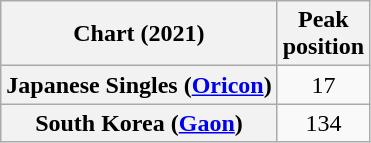<table class="wikitable sortable plainrowheaders" style="text-align:center">
<tr>
<th scope="col">Chart (2021)</th>
<th scope="col">Peak<br>position</th>
</tr>
<tr>
<th scope="row">Japanese Singles (<a href='#'>Oricon</a>)</th>
<td>17</td>
</tr>
<tr>
<th scope="row">South Korea (<a href='#'>Gaon</a>)</th>
<td>134</td>
</tr>
</table>
